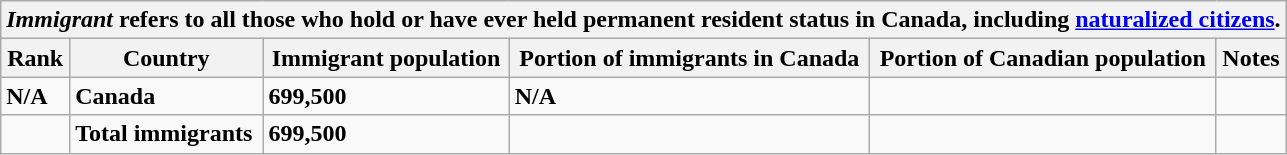<table class="wikitable sortable">
<tr>
<th colspan="6"><em>Immigrant</em> refers to all those who hold or have ever held permanent resident status in Canada, including <a href='#'>naturalized citizens</a>.</th>
</tr>
<tr>
<th>Rank</th>
<th>Country</th>
<th>Immigrant population</th>
<th>Portion of immigrants in Canada</th>
<th>Portion of Canadian population</th>
<th>Notes</th>
</tr>
<tr>
<td><strong>N/A</strong></td>
<td><strong>Canada</strong></td>
<td><strong>699,500</strong></td>
<td><strong>N/A</strong></td>
<td><strong></strong></td>
<td></td>
</tr>
<tr>
<td></td>
<td><strong>Total immigrants</strong></td>
<td><strong>699,500</strong></td>
<td><strong></strong></td>
<td><strong></strong></td>
</tr>
</table>
